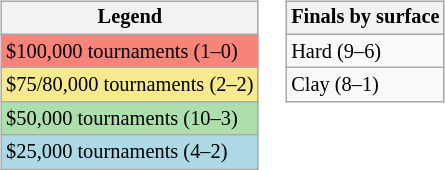<table>
<tr valign=top>
<td><br><table class=wikitable style="font-size:85%">
<tr>
<th>Legend</th>
</tr>
<tr style="background:#f88379;">
<td>$100,000 tournaments (1–0)</td>
</tr>
<tr style="background:#f7e98e;">
<td>$75/80,000 tournaments (2–2)</td>
</tr>
<tr style="background:#addfad;">
<td>$50,000 tournaments (10–3)</td>
</tr>
<tr style="background:lightblue;">
<td>$25,000 tournaments (4–2)</td>
</tr>
</table>
</td>
<td><br><table class=wikitable style="font-size:85%">
<tr>
<th>Finals by surface</th>
</tr>
<tr>
<td>Hard (9–6)</td>
</tr>
<tr>
<td>Clay (8–1)</td>
</tr>
</table>
</td>
</tr>
</table>
